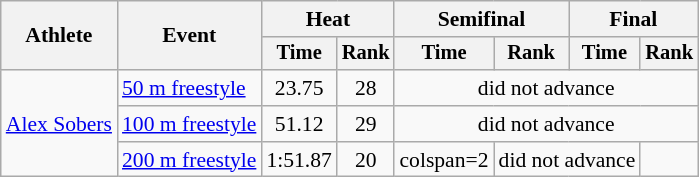<table class=wikitable style=font-size:90%>
<tr>
<th rowspan=2>Athlete</th>
<th rowspan=2>Event</th>
<th colspan=2>Heat</th>
<th colspan=2>Semifinal</th>
<th colspan=2>Final</th>
</tr>
<tr style=font-size:95%>
<th>Time</th>
<th>Rank</th>
<th>Time</th>
<th>Rank</th>
<th>Time</th>
<th>Rank</th>
</tr>
<tr align=center>
<td align=left rowspan=3><a href='#'>Alex Sobers</a></td>
<td align=left><a href='#'>50 m freestyle</a></td>
<td>23.75</td>
<td>28</td>
<td colspan=4>did not advance</td>
</tr>
<tr align=center>
<td align=left><a href='#'>100 m freestyle</a></td>
<td>51.12</td>
<td>29</td>
<td colspan=4>did not advance</td>
</tr>
<tr align=center>
<td align=left><a href='#'>200 m freestyle</a></td>
<td>1:51.87</td>
<td>20</td>
<td>colspan=2 </td>
<td colspan=2>did not advance</td>
</tr>
</table>
